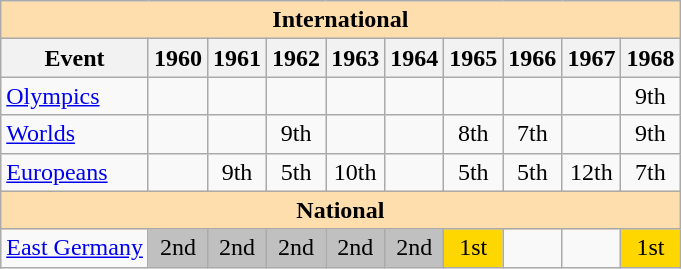<table class="wikitable" style="text-align:center">
<tr>
<th style="background-color: #ffdead; " colspan=10 align=center>International</th>
</tr>
<tr>
<th>Event</th>
<th>1960</th>
<th>1961</th>
<th>1962</th>
<th>1963</th>
<th>1964</th>
<th>1965</th>
<th>1966</th>
<th>1967</th>
<th>1968</th>
</tr>
<tr>
<td align=left><a href='#'>Olympics</a></td>
<td></td>
<td></td>
<td></td>
<td></td>
<td></td>
<td></td>
<td></td>
<td></td>
<td>9th</td>
</tr>
<tr>
<td align=left><a href='#'>Worlds</a></td>
<td></td>
<td></td>
<td>9th</td>
<td></td>
<td></td>
<td>8th</td>
<td>7th</td>
<td></td>
<td>9th</td>
</tr>
<tr>
<td align=left><a href='#'>Europeans</a></td>
<td></td>
<td>9th</td>
<td>5th</td>
<td>10th</td>
<td></td>
<td>5th</td>
<td>5th</td>
<td>12th</td>
<td>7th</td>
</tr>
<tr>
<th style="background-color: #ffdead; " colspan=10 align=center>National</th>
</tr>
<tr>
<td align=left><a href='#'>East Germany</a></td>
<td bgcolor=silver>2nd</td>
<td bgcolor=silver>2nd</td>
<td bgcolor=silver>2nd</td>
<td bgcolor=silver>2nd</td>
<td bgcolor=silver>2nd</td>
<td bgcolor=gold>1st</td>
<td></td>
<td></td>
<td bgcolor=gold>1st</td>
</tr>
</table>
